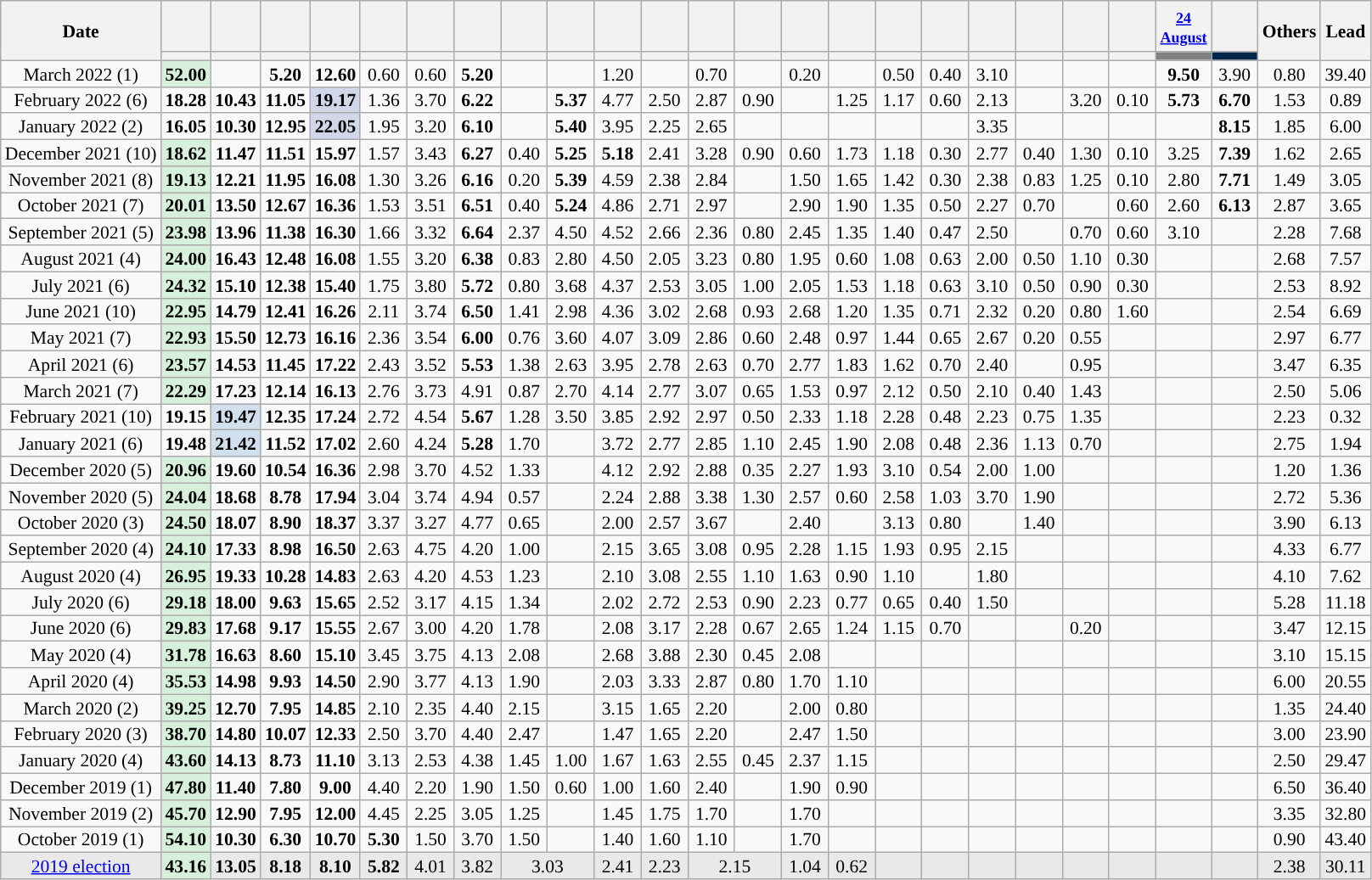<table class="wikitable sortable mw-datatable mw-collapsible" style="text-align:center;font-size:90%;line-height:14px;">
<tr style="height:40px;">
<th rowspan="2">Date</th>
<th class="unsortable" style="width:30px;"></th>
<th class="unsortable" style="width:30px;"></th>
<th class="unsortable" style="width:30px;"></th>
<th class="unsortable" style="width:30px;"></th>
<th class="unsortable" style="width:30px;"></th>
<th class="unsortable" style="width:30px;"></th>
<th class="unsortable" style="width:30px;"></th>
<th class="unsortable" style="width:30px;"></th>
<th class="unsortable" style="width:30px;"></th>
<th class="unsortable" style="width:30px;"></th>
<th class="unsortable" style="width:30px;"></th>
<th class="unsortable" style="width:30px;"></th>
<th class="unsortable" style="width:30px;"></th>
<th class="unsortable" style="width:30px;"></th>
<th class="unsortable" style="width:30px;"></th>
<th class="unsortable" style="width:30px;"></th>
<th class="unsortable" style="width:30px;"></th>
<th class="unsortable" style="width:30px;"></th>
<th class="unsortable" style="width:30px;"></th>
<th class="unsortable" style="width:30px;"></th>
<th class="unsortable" style="width:30px;"></th>
<th class="unsortable" style="width:30px;"><small><a href='#'>24<br>August</a></small></th>
<th class="unsortable" style="width:30px;"></th>
<th rowspan="2" class="unsortable" style="width:30px;">Others</th>
<th rowspan="2" style="width:30px;">Lead</th>
</tr>
<tr>
<th data-sort-type="number" style="background:"></th>
<th data-sort-type="number" style="background:"></th>
<th data-sort-type="number" style="background:"></th>
<th data-sort-type="number" style="background:"></th>
<th data-sort-type="number" style="background:"></th>
<th data-sort-type="number" style="background:"></th>
<th data-sort-type="number" style="background:"></th>
<th data-sort-type="number" style="background:"></th>
<th data-sort-type="number" style="background:"></th>
<th data-sort-type="number" style="background:"></th>
<th data-sort-type="number" style="background:"></th>
<th data-sort-type="number" style="background:"></th>
<th data-sort-type="number" style="background:"></th>
<th data-sort-type="number" style="background:"></th>
<th data-sort-type="number" style="background:"></th>
<th data-sort-type="number" style="background:"></th>
<th data-sort-type="number" style="background:"></th>
<th data-sort-type="number" style="background:"></th>
<th data-sort-type="number" style="background:"></th>
<th data-sort-type="number" style="background:"></th>
<th data-sort-type="number" style="background:"></th>
<th data-sort-type="number" style="background:#808080;"></th>
<th data-sort-type="number" style="background:#00264A;"></th>
</tr>
<tr>
<td>March 2022 (1)</td>
<td style="background:#D7F0DB;"><strong>52.00</strong></td>
<td></td>
<td><strong>5.20</strong></td>
<td><strong>12.60</strong></td>
<td>0.60</td>
<td>0.60</td>
<td><strong>5.20</strong></td>
<td></td>
<td></td>
<td>1.20</td>
<td></td>
<td>0.70</td>
<td></td>
<td>0.20</td>
<td></td>
<td>0.50</td>
<td>0.40</td>
<td>3.10</td>
<td></td>
<td></td>
<td></td>
<td><strong>9.50</strong></td>
<td>3.90</td>
<td>0.80</td>
<td style="background:">39.40</td>
</tr>
<tr>
<td>February 2022 (6)</td>
<td><strong>18.28</strong></td>
<td><strong>10.43</strong></td>
<td><strong>11.05</strong></td>
<td style="background:#D1D7E9;"><strong>19.17</strong></td>
<td>1.36</td>
<td>3.70</td>
<td><strong>6.22</strong></td>
<td></td>
<td><strong>5.37</strong></td>
<td>4.77</td>
<td>2.50</td>
<td>2.87</td>
<td>0.90</td>
<td></td>
<td>1.25</td>
<td>1.17</td>
<td>0.60</td>
<td>2.13</td>
<td></td>
<td>3.20</td>
<td>0.10</td>
<td><strong>5.73</strong></td>
<td><strong>6.70</strong></td>
<td>1.53</td>
<td style="background:">0.89</td>
</tr>
<tr>
<td>January 2022 (2)</td>
<td><strong>16.05</strong></td>
<td><strong>10.30</strong></td>
<td><strong>12.95</strong></td>
<td style="background:#D1D7E9;"><strong>22.05</strong></td>
<td>1.95</td>
<td>3.20</td>
<td><strong>6.10</strong></td>
<td></td>
<td><strong>5.40</strong></td>
<td>3.95</td>
<td>2.25</td>
<td>2.65</td>
<td></td>
<td></td>
<td></td>
<td></td>
<td></td>
<td>3.35</td>
<td></td>
<td></td>
<td></td>
<td></td>
<td><strong>8.15</strong></td>
<td>1.85</td>
<td style="background:">6.00</td>
</tr>
<tr>
<td>December 2021 (10)</td>
<td style="background:#D7F0DB;"><strong>18.62</strong></td>
<td><strong>11.47</strong></td>
<td><strong>11.51</strong></td>
<td><strong>15.97</strong></td>
<td>1.57</td>
<td>3.43</td>
<td><strong>6.27</strong></td>
<td>0.40</td>
<td><strong>5.25</strong></td>
<td><strong>5.18</strong></td>
<td>2.41</td>
<td>3.28</td>
<td>0.90</td>
<td>0.60</td>
<td>1.73</td>
<td>1.18</td>
<td>0.30</td>
<td>2.77</td>
<td>0.40</td>
<td>1.30</td>
<td>0.10</td>
<td>3.25</td>
<td><strong>7.39</strong></td>
<td>1.62</td>
<td style="background:">2.65</td>
</tr>
<tr>
<td>November 2021 (8)</td>
<td style="background:#D7F0DB;"><strong>19.13</strong></td>
<td><strong>12.21</strong></td>
<td><strong>11.95</strong></td>
<td><strong>16.08</strong></td>
<td>1.30</td>
<td>3.26</td>
<td><strong>6.16</strong></td>
<td>0.20</td>
<td><strong>5.39</strong></td>
<td>4.59</td>
<td>2.38</td>
<td>2.84</td>
<td></td>
<td>1.50</td>
<td>1.65</td>
<td>1.42</td>
<td>0.30</td>
<td>2.38</td>
<td>0.83</td>
<td>1.25</td>
<td>0.10</td>
<td>2.80</td>
<td><strong>7.71</strong></td>
<td>1.49</td>
<td style="background:">3.05</td>
</tr>
<tr>
<td>October 2021 (7)</td>
<td style="background:#D7F0DB;"><strong>20.01</strong></td>
<td><strong>13.50</strong></td>
<td><strong>12.67</strong></td>
<td><strong>16.36</strong></td>
<td>1.53</td>
<td>3.51</td>
<td><strong>6.51</strong></td>
<td>0.40</td>
<td><strong>5.24</strong></td>
<td>4.86</td>
<td>2.71</td>
<td>2.97</td>
<td></td>
<td>2.90</td>
<td>1.90</td>
<td>1.35</td>
<td>0.50</td>
<td>2.27</td>
<td>0.70</td>
<td></td>
<td>0.60</td>
<td>2.60</td>
<td><strong>6.13</strong></td>
<td>2.87</td>
<td style="background:">3.65</td>
</tr>
<tr>
<td>September 2021 (5)</td>
<td style="background:#D7F0DB;"><strong>23.98</strong></td>
<td><strong>13.96</strong></td>
<td><strong>11.38</strong></td>
<td><strong>16.30</strong></td>
<td>1.66</td>
<td>3.32</td>
<td><strong>6.64</strong></td>
<td>2.37</td>
<td>4.50</td>
<td>4.52</td>
<td>2.66</td>
<td>2.36</td>
<td>0.80</td>
<td>2.45</td>
<td>1.35</td>
<td>1.40</td>
<td>0.47</td>
<td>2.50</td>
<td></td>
<td>0.70</td>
<td>0.60</td>
<td>3.10</td>
<td></td>
<td>2.28</td>
<td style="background:">7.68</td>
</tr>
<tr>
<td>August 2021 (4)</td>
<td style="background:#D7F0DB;"><strong>24.00</strong></td>
<td><strong>16.43</strong></td>
<td><strong>12.48</strong></td>
<td><strong>16.08</strong></td>
<td>1.55</td>
<td>3.20</td>
<td><strong>6.38</strong></td>
<td>0.83</td>
<td>2.80</td>
<td>4.50</td>
<td>2.05</td>
<td>3.23</td>
<td>0.80</td>
<td>1.95</td>
<td>0.60</td>
<td>1.08</td>
<td>0.63</td>
<td>2.00</td>
<td>0.50</td>
<td>1.10</td>
<td>0.30</td>
<td></td>
<td></td>
<td>2.68</td>
<td style="background:">7.57</td>
</tr>
<tr>
<td>July 2021 (6)</td>
<td style="background:#D7F0DB;"><strong>24.32</strong></td>
<td><strong>15.10</strong></td>
<td><strong>12.38</strong></td>
<td><strong>15.40</strong></td>
<td>1.75</td>
<td>3.80</td>
<td><strong>5.72</strong></td>
<td>0.80</td>
<td>3.68</td>
<td>4.37</td>
<td>2.53</td>
<td>3.05</td>
<td>1.00</td>
<td>2.05</td>
<td>1.53</td>
<td>1.18</td>
<td>0.63</td>
<td>3.10</td>
<td>0.50</td>
<td>0.90</td>
<td>0.30</td>
<td></td>
<td></td>
<td>2.53</td>
<td style="background:">8.92</td>
</tr>
<tr>
<td>June 2021 (10)</td>
<td style="background:#D7F0DB;"><strong>22.95</strong></td>
<td><strong>14.79</strong></td>
<td><strong>12.41</strong></td>
<td><strong>16.26</strong></td>
<td>2.11</td>
<td>3.74</td>
<td><strong>6.50</strong></td>
<td>1.41</td>
<td>2.98</td>
<td>4.36</td>
<td>3.02</td>
<td>2.68</td>
<td>0.93</td>
<td>2.68</td>
<td>1.20</td>
<td>1.35</td>
<td>0.71</td>
<td>2.32</td>
<td>0.20</td>
<td>0.80</td>
<td>1.60</td>
<td></td>
<td></td>
<td>2.54</td>
<td style="background:">6.69</td>
</tr>
<tr>
<td>May 2021 (7)</td>
<td style="background:#D7F0DB;"><strong>22.93</strong></td>
<td><strong>15.50</strong></td>
<td><strong>12.73</strong></td>
<td><strong>16.16</strong></td>
<td>2.36</td>
<td>3.54</td>
<td><strong>6.00</strong></td>
<td>0.76</td>
<td>3.60</td>
<td>4.07</td>
<td>3.09</td>
<td>2.86</td>
<td>0.60</td>
<td>2.48</td>
<td>0.97</td>
<td>1.44</td>
<td>0.65</td>
<td>2.67</td>
<td>0.20</td>
<td>0.55</td>
<td></td>
<td></td>
<td></td>
<td>2.97</td>
<td style="background:">6.77</td>
</tr>
<tr>
<td>April 2021 (6)</td>
<td style="background:#D7F0DB;"><strong>23.57</strong></td>
<td><strong>14.53</strong></td>
<td><strong>11.45</strong></td>
<td><strong>17.22</strong></td>
<td>2.43</td>
<td>3.52</td>
<td><strong>5.53</strong></td>
<td>1.38</td>
<td>2.63</td>
<td>3.95</td>
<td>2.78</td>
<td>2.63</td>
<td>0.70</td>
<td>2.77</td>
<td>1.83</td>
<td>1.62</td>
<td>0.70</td>
<td>2.40</td>
<td></td>
<td>0.95</td>
<td></td>
<td></td>
<td></td>
<td>3.47</td>
<td style="background:">6.35</td>
</tr>
<tr>
<td>March 2021 (7)</td>
<td style="background:#D7F0DB;"><strong>22.29</strong></td>
<td><strong>17.23</strong></td>
<td><strong>12.14</strong></td>
<td><strong>16.13</strong></td>
<td>2.76</td>
<td>3.73</td>
<td>4.91</td>
<td>0.87</td>
<td>2.70</td>
<td>4.14</td>
<td>2.77</td>
<td>3.07</td>
<td>0.65</td>
<td>1.53</td>
<td>0.97</td>
<td>2.12</td>
<td>0.50</td>
<td>2.10</td>
<td>0.40</td>
<td>1.43</td>
<td></td>
<td></td>
<td></td>
<td>2.50</td>
<td style="background:">5.06</td>
</tr>
<tr>
<td>February 2021 (10)</td>
<td><strong>19.15</strong></td>
<td style="background:#D1E0EF;"><strong>19.47</strong></td>
<td><strong>12.35</strong></td>
<td><strong>17.24</strong></td>
<td>2.72</td>
<td>4.54</td>
<td><strong>5.67</strong></td>
<td>1.28</td>
<td>3.50</td>
<td>3.85</td>
<td>2.92</td>
<td>2.97</td>
<td>0.50</td>
<td>2.33</td>
<td>1.18</td>
<td>2.28</td>
<td>0.48</td>
<td>2.23</td>
<td>0.75</td>
<td>1.35</td>
<td></td>
<td></td>
<td></td>
<td>2.23</td>
<td style="background:">0.32</td>
</tr>
<tr>
<td>January 2021 (6)</td>
<td><strong>19.48</strong></td>
<td style="background:#D1E0EF;"><strong>21.42</strong></td>
<td><strong>11.52</strong></td>
<td><strong>17.02</strong></td>
<td>2.60</td>
<td>4.24</td>
<td><strong>5.28</strong></td>
<td>1.70</td>
<td></td>
<td>3.72</td>
<td>2.77</td>
<td>2.85</td>
<td>1.10</td>
<td>2.45</td>
<td>1.90</td>
<td>2.08</td>
<td>0.48</td>
<td>2.36</td>
<td>1.13</td>
<td>0.70</td>
<td></td>
<td></td>
<td></td>
<td>2.75</td>
<td style="background:">1.94</td>
</tr>
<tr>
<td>December 2020 (5)</td>
<td style="background:#D7F0DB;"><strong>20.96</strong></td>
<td><strong>19.60</strong></td>
<td><strong>10.54</strong></td>
<td><strong>16.36</strong></td>
<td>2.98</td>
<td>3.70</td>
<td>4.52</td>
<td>1.33</td>
<td></td>
<td>4.12</td>
<td>2.92</td>
<td>2.88</td>
<td>0.35</td>
<td>2.27</td>
<td>1.93</td>
<td>3.10</td>
<td>0.54</td>
<td>2.00</td>
<td>1.00</td>
<td></td>
<td></td>
<td></td>
<td></td>
<td>1.20</td>
<td style="background:">1.36</td>
</tr>
<tr>
<td>November 2020 (5)</td>
<td style="background:#D7F0DB;"><strong>24.04</strong></td>
<td><strong>18.68</strong></td>
<td><strong>8.78</strong></td>
<td><strong>17.94</strong></td>
<td>3.04</td>
<td>3.74</td>
<td>4.94</td>
<td>0.57</td>
<td></td>
<td>2.24</td>
<td>2.88</td>
<td>3.38</td>
<td>1.30</td>
<td>2.57</td>
<td>0.60</td>
<td>2.58</td>
<td>1.03</td>
<td>3.70</td>
<td>1.90</td>
<td></td>
<td></td>
<td></td>
<td></td>
<td>2.72</td>
<td style="background:">5.36</td>
</tr>
<tr>
<td>October 2020 (3)</td>
<td style="background:#D7F0DB;"><strong>24.50</strong></td>
<td><strong>18.07</strong></td>
<td><strong>8.90</strong></td>
<td><strong>18.37</strong></td>
<td>3.37</td>
<td>3.27</td>
<td>4.77</td>
<td>0.65</td>
<td></td>
<td>2.00</td>
<td>2.57</td>
<td>3.67</td>
<td></td>
<td>2.40</td>
<td></td>
<td>3.13</td>
<td>0.80</td>
<td></td>
<td>1.40</td>
<td></td>
<td></td>
<td></td>
<td></td>
<td>3.90</td>
<td style="background:">6.13</td>
</tr>
<tr>
<td>September 2020 (4)</td>
<td style="background:#D7F0DB;"><strong>24.10</strong></td>
<td><strong>17.33</strong></td>
<td><strong>8.98</strong></td>
<td><strong>16.50</strong></td>
<td>2.63</td>
<td>4.75</td>
<td>4.20</td>
<td>1.00</td>
<td></td>
<td>2.15</td>
<td>3.65</td>
<td>3.08</td>
<td>0.95</td>
<td>2.28</td>
<td>1.15</td>
<td>1.93</td>
<td>0.95</td>
<td>2.15</td>
<td></td>
<td></td>
<td></td>
<td></td>
<td></td>
<td>4.33</td>
<td style="background:">6.77</td>
</tr>
<tr>
<td>August 2020 (4)</td>
<td style="background:#D7F0DB;"><strong>26.95</strong></td>
<td><strong>19.33</strong></td>
<td><strong>10.28</strong></td>
<td><strong>14.83</strong></td>
<td>2.63</td>
<td>4.20</td>
<td>4.53</td>
<td>1.23</td>
<td></td>
<td>2.10</td>
<td>3.08</td>
<td>2.55</td>
<td>1.10</td>
<td>1.63</td>
<td>0.90</td>
<td>1.10</td>
<td></td>
<td>1.80</td>
<td></td>
<td></td>
<td></td>
<td></td>
<td></td>
<td>4.10</td>
<td style="background:">7.62</td>
</tr>
<tr>
<td>July 2020 (6)</td>
<td style="background:#D7F0DB;"><strong>29.18</strong></td>
<td><strong>18.00</strong></td>
<td><strong>9.63</strong></td>
<td><strong>15.65</strong></td>
<td>2.52</td>
<td>3.17</td>
<td>4.15</td>
<td>1.34</td>
<td></td>
<td>2.02</td>
<td>2.72</td>
<td>2.53</td>
<td>0.90</td>
<td>2.23</td>
<td>0.77</td>
<td>0.65</td>
<td>0.40</td>
<td>1.50</td>
<td></td>
<td></td>
<td></td>
<td></td>
<td></td>
<td>5.28</td>
<td style="background:">11.18</td>
</tr>
<tr>
<td>June 2020 (6)</td>
<td style="background:#D7F0DB;"><strong>29.83</strong></td>
<td><strong>17.68</strong></td>
<td><strong>9.17</strong></td>
<td><strong>15.55</strong></td>
<td>2.67</td>
<td>3.00</td>
<td>4.20</td>
<td>1.78</td>
<td></td>
<td>2.08</td>
<td>3.17</td>
<td>2.28</td>
<td>0.67</td>
<td>2.65</td>
<td>1.24</td>
<td>1.15</td>
<td>0.70</td>
<td></td>
<td></td>
<td>0.20</td>
<td></td>
<td></td>
<td></td>
<td>3.47</td>
<td style="background:">12.15</td>
</tr>
<tr>
<td>May 2020 (4)</td>
<td style="background:#D7F0DB;"><strong>31.78</strong></td>
<td><strong>16.63</strong></td>
<td><strong>8.60</strong></td>
<td><strong>15.10</strong></td>
<td>3.45</td>
<td>3.75</td>
<td>4.13</td>
<td>2.08</td>
<td></td>
<td>2.68</td>
<td>3.88</td>
<td>2.30</td>
<td>0.45</td>
<td>2.08</td>
<td></td>
<td></td>
<td></td>
<td></td>
<td></td>
<td></td>
<td></td>
<td></td>
<td></td>
<td>3.10</td>
<td style="background:">15.15</td>
</tr>
<tr>
<td>April 2020 (4)</td>
<td style="background:#D7F0DB;"><strong>35.53</strong></td>
<td><strong>14.98</strong></td>
<td><strong>9.93</strong></td>
<td><strong>14.50</strong></td>
<td>2.90</td>
<td>3.77</td>
<td>4.13</td>
<td>1.90</td>
<td></td>
<td>2.03</td>
<td>3.33</td>
<td>2.87</td>
<td>0.80</td>
<td>1.70</td>
<td>1.10</td>
<td></td>
<td></td>
<td></td>
<td></td>
<td></td>
<td></td>
<td></td>
<td></td>
<td>6.00</td>
<td style="background:">20.55</td>
</tr>
<tr>
<td>March 2020 (2)</td>
<td style="background:#D7F0DB;"><strong>39.25</strong></td>
<td><strong>12.70</strong></td>
<td><strong>7.95</strong></td>
<td><strong>14.85</strong></td>
<td>2.10</td>
<td>2.35</td>
<td>4.40</td>
<td>2.15</td>
<td></td>
<td>3.15</td>
<td>1.65</td>
<td>2.20</td>
<td></td>
<td>2.00</td>
<td>0.80</td>
<td></td>
<td></td>
<td></td>
<td></td>
<td></td>
<td></td>
<td></td>
<td></td>
<td>1.35</td>
<td style="background:">24.40</td>
</tr>
<tr>
<td>February 2020 (3)</td>
<td style="background:#D7F0DB;"><strong>38.70</strong></td>
<td><strong>14.80</strong></td>
<td><strong>10.07</strong></td>
<td><strong>12.33</strong></td>
<td>2.50</td>
<td>3.70</td>
<td>4.40</td>
<td>2.47</td>
<td></td>
<td>1.47</td>
<td>1.65</td>
<td>2.20</td>
<td></td>
<td>2.47</td>
<td>1.50</td>
<td></td>
<td></td>
<td></td>
<td></td>
<td></td>
<td></td>
<td></td>
<td></td>
<td>3.00</td>
<td style="background:">23.90</td>
</tr>
<tr>
<td>January 2020 (4)</td>
<td style="background:#D7F0DB;"><strong>43.60</strong></td>
<td><strong>14.13</strong></td>
<td><strong>8.73</strong></td>
<td><strong>11.10</strong></td>
<td>3.13</td>
<td>2.53</td>
<td>4.38</td>
<td>1.45</td>
<td>1.00</td>
<td>1.67</td>
<td>1.63</td>
<td>2.55</td>
<td>0.45</td>
<td>2.37</td>
<td>1.15</td>
<td></td>
<td></td>
<td></td>
<td></td>
<td></td>
<td></td>
<td></td>
<td></td>
<td>2.50</td>
<td style="background:">29.47</td>
</tr>
<tr>
<td>December 2019 (1)</td>
<td style="background:#D7F0DB;"><strong>47.80</strong></td>
<td><strong>11.40</strong></td>
<td><strong>7.80</strong></td>
<td><strong>9.00</strong></td>
<td>4.40</td>
<td>2.20</td>
<td>1.90</td>
<td>1.50</td>
<td>0.60</td>
<td>1.00</td>
<td>1.60</td>
<td>2.40</td>
<td></td>
<td>1.90</td>
<td>0.90</td>
<td></td>
<td></td>
<td></td>
<td></td>
<td></td>
<td></td>
<td></td>
<td></td>
<td>6.50</td>
<td style="background:">36.40</td>
</tr>
<tr>
<td>November 2019 (2)</td>
<td style="background:#D7F0DB;"><strong>45.70</strong></td>
<td><strong>12.90</strong></td>
<td><strong>7.95</strong></td>
<td><strong>12.00</strong></td>
<td>4.45</td>
<td>2.25</td>
<td>3.05</td>
<td>1.25</td>
<td></td>
<td>1.45</td>
<td>1.75</td>
<td>1.70</td>
<td></td>
<td>1.70</td>
<td></td>
<td></td>
<td></td>
<td></td>
<td></td>
<td></td>
<td></td>
<td></td>
<td></td>
<td>3.35</td>
<td style="background:">32.80</td>
</tr>
<tr>
<td>October 2019 (1)</td>
<td style="background:#D7F0DB;"><strong>54.10</strong></td>
<td><strong>10.30</strong></td>
<td><strong>6.30</strong></td>
<td><strong>10.70</strong></td>
<td><strong>5.30</strong></td>
<td>1.50</td>
<td>3.70</td>
<td>1.50</td>
<td></td>
<td>1.40</td>
<td>1.60</td>
<td>1.10</td>
<td></td>
<td>1.70</td>
<td></td>
<td></td>
<td></td>
<td></td>
<td></td>
<td></td>
<td></td>
<td></td>
<td></td>
<td>0.90</td>
<td style="background:">43.40</td>
</tr>
<tr style="background:#E9E9E9;">
<td><a href='#'>2019 election</a></td>
<td style="background:#D7F0DB;"><strong>43.16</strong></td>
<td><strong>13.05</strong></td>
<td><strong>8.18</strong></td>
<td><strong>8.10</strong></td>
<td><strong>5.82</strong></td>
<td>4.01</td>
<td>3.82</td>
<td colspan="2">3.03</td>
<td>2.41</td>
<td>2.23</td>
<td colspan="2">2.15</td>
<td>1.04</td>
<td>0.62</td>
<td></td>
<td></td>
<td></td>
<td></td>
<td></td>
<td></td>
<td></td>
<td></td>
<td>2.38</td>
<td style="background:">30.11</td>
</tr>
</table>
